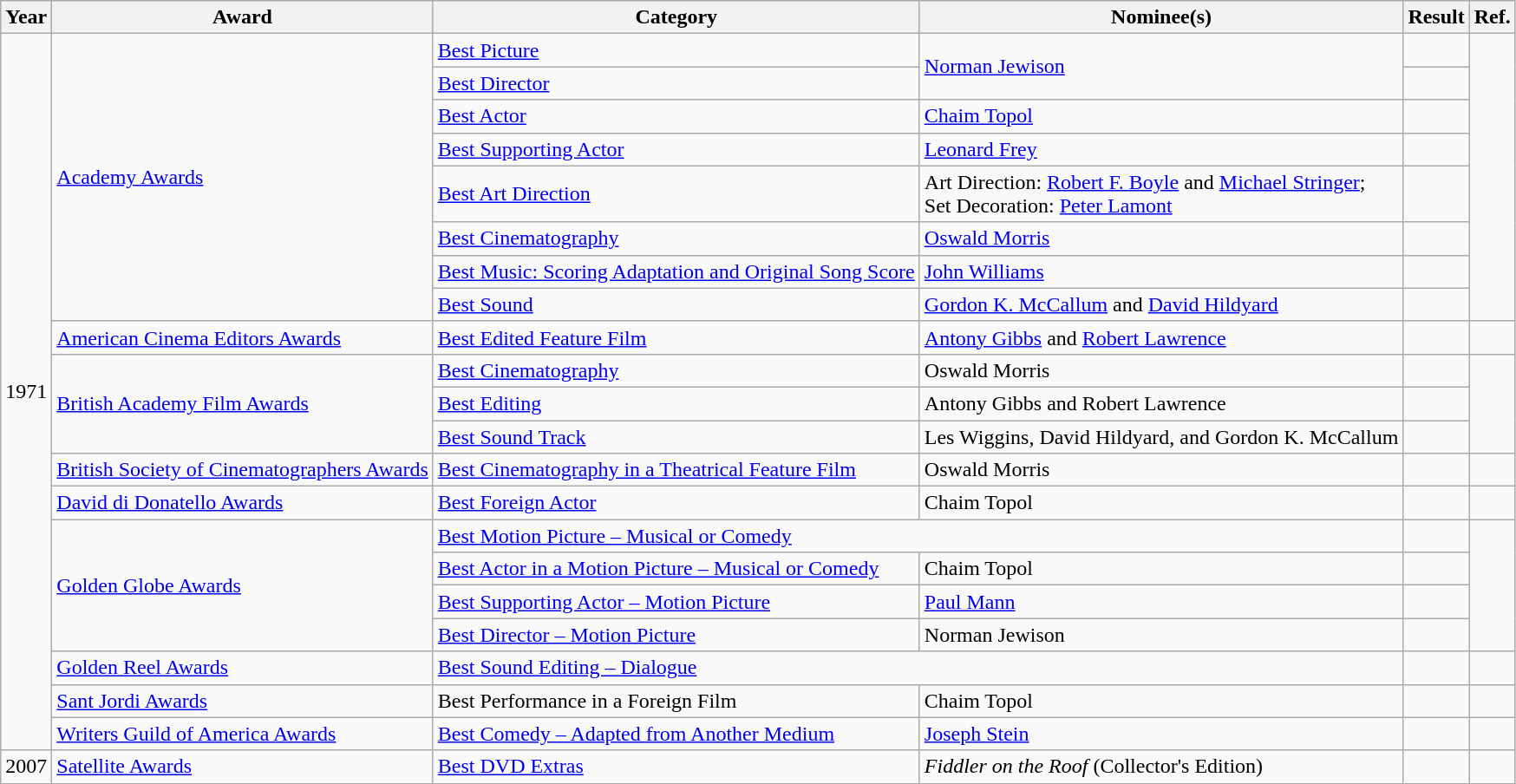<table class="wikitable plainrowheaders">
<tr>
<th>Year</th>
<th>Award</th>
<th>Category</th>
<th>Nominee(s)</th>
<th>Result</th>
<th>Ref.</th>
</tr>
<tr>
<td rowspan="21">1971</td>
<td rowspan="8"><a href='#'>Academy Awards</a></td>
<td><a href='#'>Best Picture</a></td>
<td rowspan="2"><a href='#'>Norman Jewison</a></td>
<td></td>
<td align="center" rowspan="8"></td>
</tr>
<tr>
<td><a href='#'>Best Director</a></td>
<td></td>
</tr>
<tr>
<td><a href='#'>Best Actor</a></td>
<td><a href='#'>Chaim Topol</a></td>
<td></td>
</tr>
<tr>
<td><a href='#'>Best Supporting Actor</a></td>
<td><a href='#'>Leonard Frey</a></td>
<td></td>
</tr>
<tr>
<td><a href='#'>Best Art Direction</a></td>
<td>Art Direction: <a href='#'>Robert F. Boyle</a> and <a href='#'>Michael Stringer</a>; <br> Set Decoration: <a href='#'>Peter Lamont</a></td>
<td></td>
</tr>
<tr>
<td><a href='#'>Best Cinematography</a></td>
<td><a href='#'>Oswald Morris</a></td>
<td></td>
</tr>
<tr>
<td><a href='#'>Best Music: Scoring Adaptation and Original Song Score</a></td>
<td><a href='#'>John Williams</a></td>
<td></td>
</tr>
<tr>
<td><a href='#'>Best Sound</a></td>
<td><a href='#'>Gordon K. McCallum</a> and <a href='#'>David Hildyard</a></td>
<td></td>
</tr>
<tr>
<td><a href='#'>American Cinema Editors Awards</a></td>
<td><a href='#'>Best Edited Feature Film</a></td>
<td><a href='#'>Antony Gibbs</a> and <a href='#'>Robert Lawrence</a></td>
<td></td>
<td align="center"></td>
</tr>
<tr>
<td rowspan="3"><a href='#'>British Academy Film Awards</a></td>
<td><a href='#'>Best Cinematography</a></td>
<td>Oswald Morris</td>
<td></td>
<td align="center" rowspan="3"></td>
</tr>
<tr>
<td><a href='#'>Best Editing</a></td>
<td>Antony Gibbs and Robert Lawrence</td>
<td></td>
</tr>
<tr>
<td><a href='#'>Best Sound Track</a></td>
<td>Les Wiggins, David Hildyard, and Gordon K. McCallum</td>
<td></td>
</tr>
<tr>
<td><a href='#'>British Society of Cinematographers Awards</a></td>
<td><a href='#'>Best Cinematography in a Theatrical Feature Film</a></td>
<td>Oswald Morris</td>
<td></td>
<td align="center"></td>
</tr>
<tr>
<td><a href='#'>David di Donatello Awards</a></td>
<td><a href='#'>Best Foreign Actor</a></td>
<td>Chaim Topol</td>
<td></td>
<td align="center"></td>
</tr>
<tr>
<td rowspan="4"><a href='#'>Golden Globe Awards</a></td>
<td colspan="2"><a href='#'>Best Motion Picture – Musical or Comedy</a></td>
<td></td>
<td align="center" rowspan="4"></td>
</tr>
<tr>
<td><a href='#'>Best Actor in a Motion Picture – Musical or Comedy</a></td>
<td>Chaim Topol</td>
<td></td>
</tr>
<tr>
<td><a href='#'>Best Supporting Actor – Motion Picture</a></td>
<td><a href='#'>Paul Mann</a></td>
<td></td>
</tr>
<tr>
<td><a href='#'>Best Director – Motion Picture</a></td>
<td>Norman Jewison</td>
<td></td>
</tr>
<tr>
<td><a href='#'>Golden Reel Awards</a></td>
<td colspan="2"><a href='#'>Best Sound Editing – Dialogue</a></td>
<td></td>
<td align="center"></td>
</tr>
<tr>
<td><a href='#'>Sant Jordi Awards</a></td>
<td>Best Performance in a Foreign Film</td>
<td>Chaim Topol</td>
<td></td>
<td align="center"></td>
</tr>
<tr>
<td><a href='#'>Writers Guild of America Awards</a></td>
<td><a href='#'>Best Comedy – Adapted from Another Medium</a></td>
<td><a href='#'>Joseph Stein</a></td>
<td></td>
<td align="center"></td>
</tr>
<tr>
<td>2007</td>
<td><a href='#'>Satellite Awards</a></td>
<td><a href='#'>Best DVD Extras</a></td>
<td><em>Fiddler on the Roof</em> (Collector's Edition)</td>
<td></td>
<td align="center"></td>
</tr>
</table>
